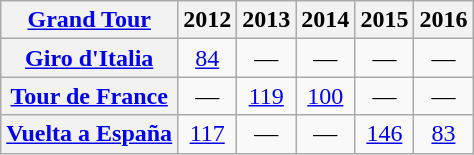<table class="wikitable plainrowheaders">
<tr>
<th scope="col"><a href='#'>Grand Tour</a></th>
<th scope="col">2012</th>
<th scope="col">2013</th>
<th scope="col">2014</th>
<th scope="col">2015</th>
<th scope="col">2016</th>
</tr>
<tr style="text-align:center;">
<th scope="row"> <a href='#'>Giro d'Italia</a></th>
<td><a href='#'>84</a></td>
<td>—</td>
<td>—</td>
<td>—</td>
<td>—</td>
</tr>
<tr style="text-align:center;">
<th scope="row"> <a href='#'>Tour de France</a></th>
<td>—</td>
<td><a href='#'>119</a></td>
<td><a href='#'>100</a></td>
<td>—</td>
<td>—</td>
</tr>
<tr style="text-align:center;">
<th scope="row"> <a href='#'>Vuelta a España</a></th>
<td><a href='#'>117</a></td>
<td>—</td>
<td>—</td>
<td><a href='#'>146</a></td>
<td><a href='#'>83</a></td>
</tr>
</table>
